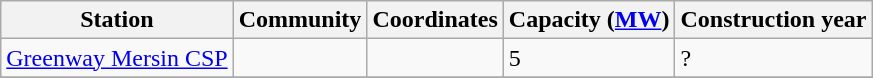<table class="wikitable sortable">
<tr>
<th>Station</th>
<th>Community</th>
<th>Coordinates</th>
<th>Capacity (<a href='#'>MW</a>)</th>
<th>Construction year</th>
</tr>
<tr>
<td><a href='#'>Greenway Mersin CSP</a></td>
<td> </td>
<td> </td>
<td>5</td>
<td>?</td>
</tr>
<tr>
</tr>
</table>
